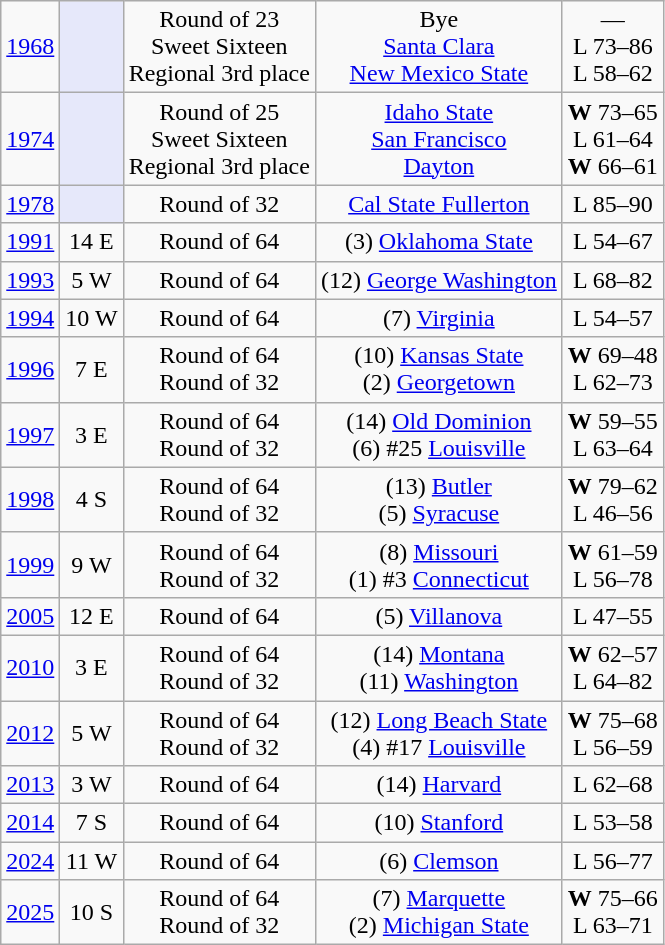<table class=wikitable style="text-align:center">
<tr>
<td><a href='#'>1968</a></td>
<td style="background:#E6E8FA;"></td>
<td>Round of 23<br>Sweet Sixteen<br>Regional 3rd place</td>
<td>Bye<br><a href='#'>Santa Clara</a><br><a href='#'>New Mexico State</a></td>
<td>—<br>L 73–86<br>L 58–62</td>
</tr>
<tr>
<td><a href='#'>1974</a></td>
<td style="background:#E6E8FA;"></td>
<td>Round of 25<br>Sweet Sixteen<br>Regional 3rd place</td>
<td><a href='#'>Idaho State</a><br><a href='#'>San Francisco</a><br><a href='#'>Dayton</a></td>
<td><strong>W</strong> 73–65<br>L 61–64<br><strong>W</strong> 66–61</td>
</tr>
<tr>
<td><a href='#'>1978</a></td>
<td style="background:#E6E8FA;"></td>
<td>Round of 32</td>
<td><a href='#'>Cal State Fullerton</a></td>
<td>L 85–90</td>
</tr>
<tr>
<td><a href='#'>1991</a></td>
<td>14 E</td>
<td>Round of 64</td>
<td>(3) <a href='#'>Oklahoma State</a></td>
<td>L 54–67</td>
</tr>
<tr>
<td><a href='#'>1993</a></td>
<td>5 W</td>
<td>Round of 64</td>
<td>(12) <a href='#'>George Washington</a></td>
<td>L 68–82</td>
</tr>
<tr>
<td><a href='#'>1994</a></td>
<td>10 W</td>
<td>Round of 64</td>
<td>(7) <a href='#'>Virginia</a></td>
<td>L 54–57</td>
</tr>
<tr>
<td><a href='#'>1996</a></td>
<td>7 E</td>
<td>Round of 64<br>Round of 32</td>
<td>(10) <a href='#'>Kansas State</a><br>(2) <a href='#'>Georgetown</a></td>
<td><strong>W</strong> 69–48<br>L 62–73</td>
</tr>
<tr>
<td><a href='#'>1997</a></td>
<td>3 E</td>
<td>Round of 64<br>Round of 32</td>
<td>(14) <a href='#'>Old Dominion</a><br>(6) #25 <a href='#'>Louisville</a></td>
<td><strong>W</strong> 59–55<br>L 63–64</td>
</tr>
<tr>
<td><a href='#'>1998</a></td>
<td>4 S</td>
<td>Round of 64<br>Round of 32</td>
<td>(13) <a href='#'>Butler</a><br>(5) <a href='#'>Syracuse</a></td>
<td><strong>W</strong> 79–62<br>L 46–56</td>
</tr>
<tr>
<td><a href='#'>1999</a></td>
<td>9 W</td>
<td>Round of 64<br>Round of 32</td>
<td>(8) <a href='#'>Missouri</a><br>(1) #3 <a href='#'>Connecticut</a></td>
<td><strong>W</strong> 61–59<br>L 56–78</td>
</tr>
<tr>
<td><a href='#'>2005</a></td>
<td>12 E</td>
<td>Round of 64</td>
<td>(5) <a href='#'>Villanova</a></td>
<td>L 47–55</td>
</tr>
<tr>
<td><a href='#'>2010</a></td>
<td>3 E</td>
<td>Round of 64<br>Round of 32</td>
<td>(14) <a href='#'>Montana</a><br>(11) <a href='#'>Washington</a></td>
<td><strong>W</strong> 62–57<br>L 64–82</td>
</tr>
<tr>
<td><a href='#'>2012</a></td>
<td>5 W</td>
<td>Round of 64<br>Round of 32</td>
<td>(12) <a href='#'>Long Beach State</a><br>(4) #17 <a href='#'>Louisville</a></td>
<td><strong>W</strong> 75–68<br>L 56–59</td>
</tr>
<tr>
<td><a href='#'>2013</a></td>
<td>3 W</td>
<td>Round of 64</td>
<td>(14) <a href='#'>Harvard</a></td>
<td>L 62–68</td>
</tr>
<tr>
<td><a href='#'>2014</a></td>
<td>7 S</td>
<td>Round of 64</td>
<td>(10) <a href='#'>Stanford</a></td>
<td>L 53–58</td>
</tr>
<tr>
<td><a href='#'>2024</a></td>
<td>11 W</td>
<td>Round of 64</td>
<td>(6) <a href='#'>Clemson</a></td>
<td>L 56–77</td>
</tr>
<tr>
<td><a href='#'>2025</a></td>
<td>10 S</td>
<td>Round of 64<br>Round of 32</td>
<td>(7) <a href='#'>Marquette</a><br> (2) <a href='#'>Michigan State</a></td>
<td><strong>W</strong> 75–66<br>L 63–71</td>
</tr>
</table>
